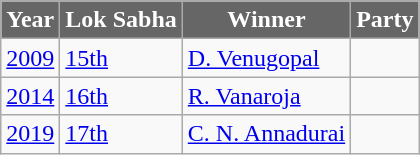<table class="wikitable sortable">
<tr>
<th style="background-color:#666666; color:white">Year</th>
<th style="background-color:#666666; color:white">Lok Sabha</th>
<th style="background-color:#666666; color:white">Winner</th>
<th style="background-color:#666666; color:white" colspan="2">Party</th>
</tr>
<tr>
<td><a href='#'>2009</a></td>
<td><a href='#'>15th</a></td>
<td><a href='#'>D. Venugopal</a></td>
<td></td>
</tr>
<tr>
<td><a href='#'>2014</a></td>
<td><a href='#'>16th</a></td>
<td><a href='#'>R. Vanaroja</a></td>
<td></td>
</tr>
<tr>
<td><a href='#'>2019</a></td>
<td><a href='#'>17th</a></td>
<td><a href='#'>C. N. Annadurai</a></td>
<td></td>
</tr>
</table>
